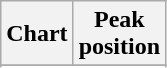<table class="wikitable sortable plainrowheaders" style="text-align:center;">
<tr>
<th scope="col">Chart</th>
<th scope="col">Peak<br>position</th>
</tr>
<tr>
</tr>
<tr>
</tr>
</table>
